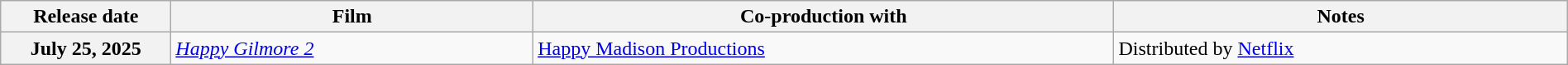<table class="wikitable sortable" style="width:100%;">
<tr>
<th scope="col" style="width:130px;">Release date</th>
<th>Film</th>
<th>Co-production with</th>
<th>Notes</th>
</tr>
<tr>
<th scope="row">July 25, 2025</th>
<td><em><a href='#'>Happy Gilmore 2</a></em></td>
<td><a href='#'>Happy Madison Productions</a></td>
<td>Distributed by <a href='#'>Netflix</a></td>
</tr>
</table>
